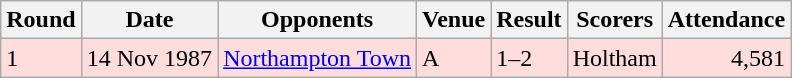<table class="wikitable">
<tr>
<th>Round</th>
<th>Date</th>
<th>Opponents</th>
<th>Venue</th>
<th>Result</th>
<th>Scorers</th>
<th>Attendance</th>
</tr>
<tr bgcolor="#ffdddd">
<td>1</td>
<td>14 Nov 1987</td>
<td><a href='#'>Northampton Town</a></td>
<td>A</td>
<td>1–2</td>
<td>Holtham</td>
<td align="right">4,581</td>
</tr>
</table>
